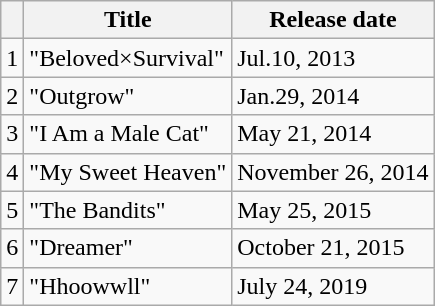<table class="wikitable">
<tr>
<th></th>
<th>Title</th>
<th>Release date</th>
</tr>
<tr>
<td>1</td>
<td>"Beloved×Survival"</td>
<td>Jul.10, 2013</td>
</tr>
<tr>
<td>2</td>
<td>"Outgrow"</td>
<td>Jan.29, 2014</td>
</tr>
<tr>
<td>3</td>
<td>"I Am a Male Cat"</td>
<td>May 21, 2014</td>
</tr>
<tr>
<td>4</td>
<td>"My Sweet Heaven"</td>
<td>November 26, 2014</td>
</tr>
<tr>
<td>5</td>
<td>"The Bandits"</td>
<td>May 25, 2015</td>
</tr>
<tr>
<td>6</td>
<td>"Dreamer"</td>
<td>October 21, 2015</td>
</tr>
<tr>
<td>7</td>
<td>"Hhoowwll"</td>
<td>July 24, 2019</td>
</tr>
</table>
